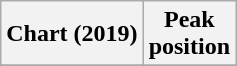<table class="wikitable plainrowheaders sortable" style="text-align:center;">
<tr>
<th scope="col">Chart (2019)</th>
<th scope="col">Peak<br>position</th>
</tr>
<tr>
</tr>
</table>
